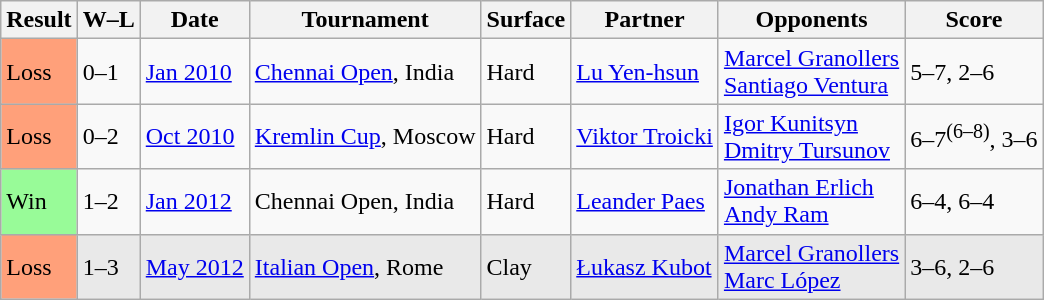<table class=wikitable>
<tr>
<th>Result</th>
<th>W–L</th>
<th>Date</th>
<th>Tournament</th>
<th>Surface</th>
<th>Partner</th>
<th>Opponents</th>
<th>Score</th>
</tr>
<tr>
<td style="background:#ffa07a;">Loss</td>
<td>0–1</td>
<td><a href='#'>Jan 2010</a></td>
<td><a href='#'>Chennai Open</a>, India</td>
<td>Hard</td>
<td> <a href='#'>Lu Yen-hsun</a></td>
<td> <a href='#'>Marcel Granollers</a><br> <a href='#'>Santiago Ventura</a></td>
<td>5–7, 2–6</td>
</tr>
<tr>
<td style="background:#ffa07a;">Loss</td>
<td>0–2</td>
<td><a href='#'>Oct 2010</a></td>
<td><a href='#'>Kremlin Cup</a>, Moscow</td>
<td>Hard</td>
<td> <a href='#'>Viktor Troicki</a></td>
<td> <a href='#'>Igor Kunitsyn</a><br> <a href='#'>Dmitry Tursunov</a></td>
<td>6–7<sup>(6–8)</sup>, 3–6</td>
</tr>
<tr>
<td style="background:#98fb98;">Win</td>
<td>1–2</td>
<td><a href='#'>Jan 2012</a></td>
<td>Chennai Open, India</td>
<td>Hard</td>
<td> <a href='#'>Leander Paes</a></td>
<td> <a href='#'>Jonathan Erlich</a><br> <a href='#'>Andy Ram</a></td>
<td>6–4, 6–4</td>
</tr>
<tr bgcolor=#e9e9e9>
<td style="background:#ffa07a;">Loss</td>
<td>1–3</td>
<td><a href='#'>May 2012</a></td>
<td><a href='#'>Italian Open</a>, Rome</td>
<td>Clay</td>
<td> <a href='#'>Łukasz Kubot</a></td>
<td> <a href='#'>Marcel Granollers</a><br> <a href='#'>Marc López</a></td>
<td>3–6, 2–6</td>
</tr>
</table>
